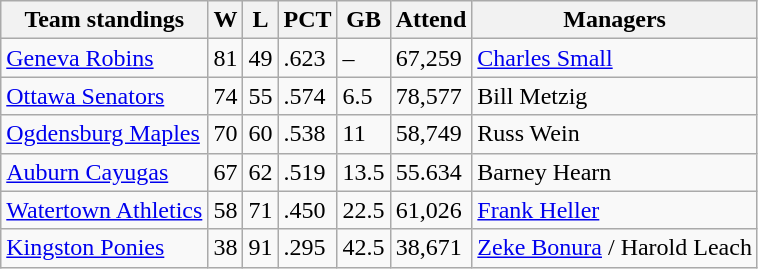<table class="wikitable">
<tr>
<th>Team standings</th>
<th>W</th>
<th>L</th>
<th>PCT</th>
<th>GB</th>
<th>Attend</th>
<th>Managers</th>
</tr>
<tr>
<td><a href='#'>Geneva Robins</a></td>
<td>81</td>
<td>49</td>
<td>.623</td>
<td>–</td>
<td>67,259</td>
<td><a href='#'>Charles Small</a></td>
</tr>
<tr>
<td><a href='#'>Ottawa Senators</a></td>
<td>74</td>
<td>55</td>
<td>.574</td>
<td>6.5</td>
<td>78,577</td>
<td>Bill Metzig</td>
</tr>
<tr>
<td><a href='#'>Ogdensburg Maples</a></td>
<td>70</td>
<td>60</td>
<td>.538</td>
<td>11</td>
<td>58,749</td>
<td>Russ Wein</td>
</tr>
<tr>
<td><a href='#'>Auburn Cayugas</a></td>
<td>67</td>
<td>62</td>
<td>.519</td>
<td>13.5</td>
<td>55.634</td>
<td>Barney Hearn</td>
</tr>
<tr>
<td><a href='#'>Watertown Athletics</a></td>
<td>58</td>
<td>71</td>
<td>.450</td>
<td>22.5</td>
<td>61,026</td>
<td><a href='#'>Frank Heller</a></td>
</tr>
<tr>
<td><a href='#'>Kingston Ponies</a></td>
<td>38</td>
<td>91</td>
<td>.295</td>
<td>42.5</td>
<td>38,671</td>
<td><a href='#'>Zeke Bonura</a> / Harold Leach</td>
</tr>
</table>
